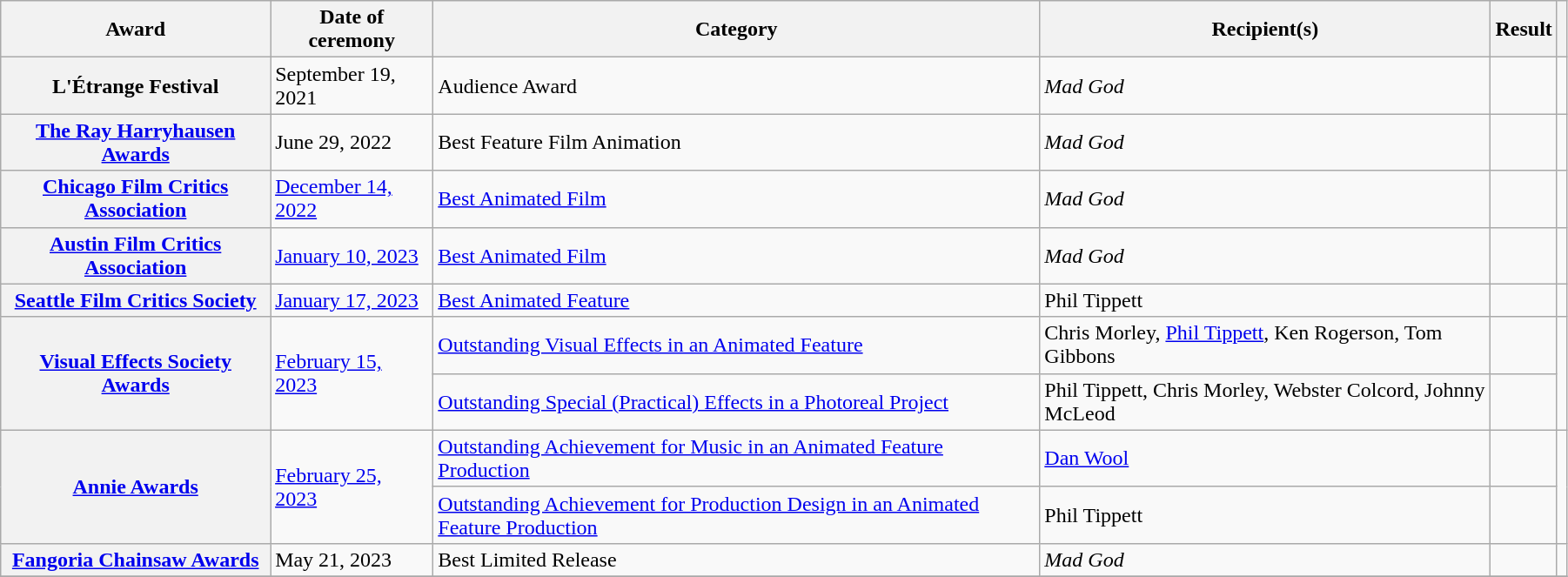<table class="wikitable sortable plainrowheaders" style="width: 95%;">
<tr>
<th scope="col">Award</th>
<th scope="col">Date of ceremony</th>
<th scope="col">Category</th>
<th scope="col">Recipient(s)</th>
<th scope="col">Result</th>
<th scope="col" class="unsortable"></th>
</tr>
<tr>
<th scope="row">L'Étrange Festival</th>
<td>September 19, 2021</td>
<td>Audience Award</td>
<td><em>Mad God</em></td>
<td></td>
<td style="text-align:center;"></td>
</tr>
<tr>
<th scope="row"><a href='#'>The Ray Harryhausen Awards</a></th>
<td>June 29, 2022</td>
<td>Best Feature Film Animation</td>
<td><em>Mad God</em></td>
<td></td>
<td style="text-align:center;"></td>
</tr>
<tr>
<th scope="row"><a href='#'>Chicago Film Critics Association</a></th>
<td><a href='#'>December 14, 2022</a></td>
<td><a href='#'>Best Animated Film</a></td>
<td><em>Mad God</em></td>
<td></td>
<td style="text-align:center;"></td>
</tr>
<tr>
<th scope="row"><a href='#'>Austin Film Critics Association</a></th>
<td><a href='#'>January 10, 2023</a></td>
<td><a href='#'>Best Animated Film</a></td>
<td><em>Mad God</em></td>
<td></td>
<td style="text-align:center;"></td>
</tr>
<tr>
<th scope="row"><a href='#'>Seattle Film Critics Society</a></th>
<td><a href='#'>January 17, 2023</a></td>
<td><a href='#'>Best Animated Feature</a></td>
<td>Phil Tippett</td>
<td></td>
<td style="text-align:center;"></td>
</tr>
<tr>
<th scope="row"  rowspan="2"><a href='#'>Visual Effects Society Awards</a></th>
<td rowspan="2"><a href='#'>February 15, 2023</a></td>
<td><a href='#'>Outstanding Visual Effects in an Animated Feature</a></td>
<td>Chris Morley, <a href='#'>Phil Tippett</a>, Ken Rogerson, Tom Gibbons</td>
<td></td>
<td style="text-align:center;" rowspan="2"></td>
</tr>
<tr>
<td><a href='#'>Outstanding Special (Practical) Effects in a Photoreal Project</a></td>
<td>Phil Tippett, Chris Morley, Webster Colcord, Johnny McLeod</td>
<td></td>
</tr>
<tr>
<th rowspan="2" scope="row"><a href='#'>Annie Awards</a></th>
<td rowspan="2"><a href='#'>February 25, 2023</a></td>
<td><a href='#'>Outstanding Achievement for Music in an Animated Feature Production</a></td>
<td><a href='#'>Dan Wool</a></td>
<td></td>
<td rowspan="2" align="center"></td>
</tr>
<tr>
<td><a href='#'>Outstanding Achievement for Production Design in an Animated Feature Production</a></td>
<td>Phil Tippett</td>
<td></td>
</tr>
<tr>
<th scope="row"><a href='#'>Fangoria Chainsaw Awards</a></th>
<td>May 21, 2023</td>
<td>Best Limited Release</td>
<td><em>Mad God</em></td>
<td></td>
<td style="text-align:center;"></td>
</tr>
<tr>
</tr>
</table>
